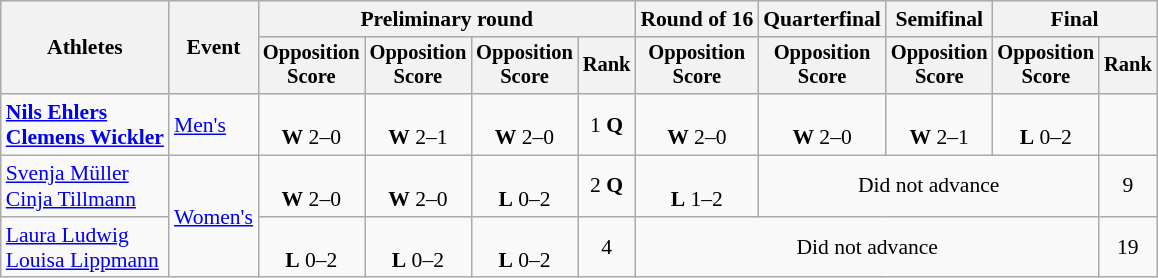<table class=wikitable style=font-size:90%;text-align:center>
<tr>
<th rowspan=2>Athletes</th>
<th rowspan=2>Event</th>
<th colspan=4>Preliminary round</th>
<th>Round of 16</th>
<th>Quarterfinal</th>
<th>Semifinal</th>
<th colspan=2>Final</th>
</tr>
<tr style=font-size:95%>
<th>Opposition<br>Score</th>
<th>Opposition<br>Score</th>
<th>Opposition<br>Score</th>
<th>Rank</th>
<th>Opposition<br>Score</th>
<th>Opposition<br>Score</th>
<th>Opposition<br>Score</th>
<th>Opposition<br>Score</th>
<th>Rank</th>
</tr>
<tr>
<td align=left><strong><a href='#'>Nils Ehlers</a><br><a href='#'>Clemens Wickler</a></strong></td>
<td align="left"><a href='#'>Men's</a></td>
<td><br><strong>W</strong> 2–0</td>
<td><br><strong>W</strong> 2–1</td>
<td><br><strong>W</strong> 2–0</td>
<td>1 <strong>Q</strong></td>
<td><br><strong>W</strong> 2–0</td>
<td><br><strong>W</strong> 2–0</td>
<td><br><strong>W</strong> 2–1</td>
<td><br><strong>L</strong> 0–2</td>
<td></td>
</tr>
<tr>
<td align=left><a href='#'>Svenja Müller</a><br><a href='#'>Cinja Tillmann</a></td>
<td align=left rowspan=2><a href='#'>Women's</a></td>
<td><br><strong>W</strong> 2–0</td>
<td><br><strong>W</strong> 2–0</td>
<td><br><strong>L</strong> 0–2</td>
<td>2 <strong>Q</strong></td>
<td><br><strong>L</strong> 1–2</td>
<td colspan=3>Did not advance</td>
<td>9</td>
</tr>
<tr>
<td align=left><a href='#'>Laura Ludwig</a><br><a href='#'>Louisa Lippmann</a></td>
<td><br><strong>L</strong> 0–2</td>
<td><br><strong>L</strong> 0–2</td>
<td><br><strong>L</strong> 0–2</td>
<td>4</td>
<td colspan=4>Did not advance</td>
<td>19</td>
</tr>
</table>
